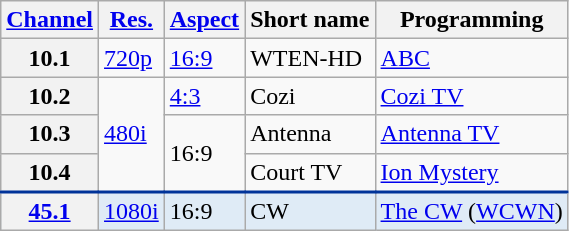<table class="wikitable">
<tr>
<th scope = "col"><a href='#'>Channel</a></th>
<th scope = "col"><a href='#'>Res.</a></th>
<th scope = "col"><a href='#'>Aspect</a></th>
<th scope = "col">Short name</th>
<th scope = "col">Programming</th>
</tr>
<tr>
<th scope = "row">10.1</th>
<td><a href='#'>720p</a></td>
<td><a href='#'>16:9</a></td>
<td>WTEN-HD</td>
<td><a href='#'>ABC</a></td>
</tr>
<tr>
<th scope = "row">10.2</th>
<td rowspan=3><a href='#'>480i</a></td>
<td><a href='#'>4:3</a></td>
<td>Cozi</td>
<td><a href='#'>Cozi TV</a></td>
</tr>
<tr>
<th scope = "row">10.3</th>
<td rowspan=2>16:9</td>
<td>Antenna</td>
<td><a href='#'>Antenna TV</a></td>
</tr>
<tr>
<th scope = "row">10.4</th>
<td>Court TV</td>
<td><a href='#'>Ion Mystery</a></td>
</tr>
<tr style="background-color:#DFEBF6; border-top: 2px solid #003399;">
<th scope = "row"><a href='#'>45.1</a></th>
<td><a href='#'>1080i</a></td>
<td>16:9</td>
<td>CW</td>
<td><a href='#'>The CW</a> (<a href='#'>WCWN</a>)</td>
</tr>
</table>
